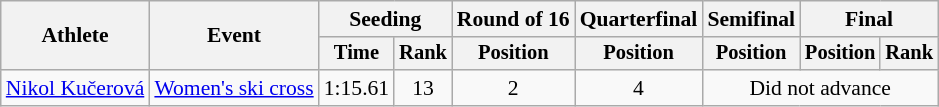<table class="wikitable" style="font-size:90%">
<tr>
<th rowspan="2">Athlete</th>
<th rowspan="2">Event</th>
<th colspan="2">Seeding</th>
<th>Round of 16</th>
<th>Quarterfinal</th>
<th>Semifinal</th>
<th colspan=2>Final</th>
</tr>
<tr style="font-size:95%">
<th>Time</th>
<th>Rank</th>
<th>Position</th>
<th>Position</th>
<th>Position</th>
<th>Position</th>
<th>Rank</th>
</tr>
<tr align=center>
<td align=left><a href='#'>Nikol Kučerová</a></td>
<td align="left"><a href='#'>Women's ski cross</a></td>
<td>1:15.61</td>
<td>13</td>
<td>2</td>
<td>4</td>
<td colspan=3>Did not advance</td>
</tr>
</table>
